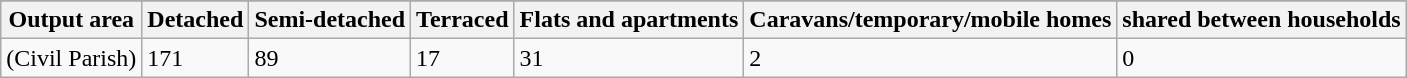<table class="wikitable">
<tr>
</tr>
<tr>
<th>Output area</th>
<th>Detached</th>
<th>Semi-detached</th>
<th>Terraced</th>
<th>Flats and apartments</th>
<th>Caravans/temporary/mobile homes</th>
<th>shared between households</th>
</tr>
<tr>
<td>(Civil Parish)</td>
<td>171</td>
<td>89</td>
<td>17</td>
<td>31</td>
<td>2</td>
<td>0</td>
</tr>
</table>
